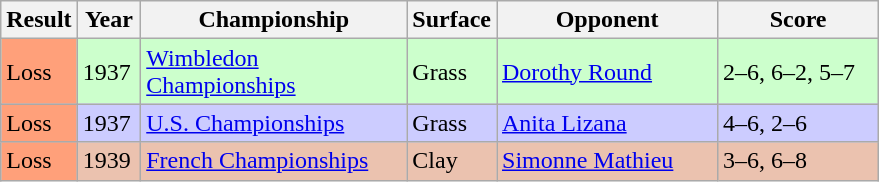<table class='sortable wikitable'>
<tr>
<th style="width:40px">Result</th>
<th style="width:35px">Year</th>
<th style="width:170px">Championship</th>
<th style="width:50px">Surface</th>
<th style="width:140px">Opponent</th>
<th style="width:100px" class="unsortable">Score</th>
</tr>
<tr style="background:#cfc;">
<td style="background:#ffa07a;">Loss</td>
<td>1937</td>
<td><a href='#'>Wimbledon Championships</a></td>
<td>Grass</td>
<td> <a href='#'>Dorothy Round</a></td>
<td>2–6, 6–2, 5–7</td>
</tr>
<tr style="background:#ccf;">
<td style="background:#ffa07a;">Loss</td>
<td>1937</td>
<td><a href='#'>U.S. Championships</a></td>
<td>Grass</td>
<td> <a href='#'>Anita Lizana</a></td>
<td>4–6, 2–6</td>
</tr>
<tr style="background:#ebc2af;">
<td style="background:#ffa07a;">Loss</td>
<td>1939</td>
<td><a href='#'>French Championships</a></td>
<td>Clay</td>
<td> <a href='#'>Simonne Mathieu</a></td>
<td>3–6, 6–8</td>
</tr>
</table>
